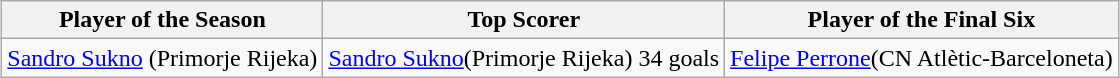<table class=wikitable style="text-align:left; margin:auto">
<tr>
<th>Player of the Season</th>
<th>Top Scorer</th>
<th>Player of the Final Six</th>
</tr>
<tr>
<td> <a href='#'>Sandro Sukno</a> (Primorje Rijeka)</td>
<td> <a href='#'>Sandro Sukno</a>(Primorje Rijeka) 34 goals</td>
<td> <a href='#'>Felipe Perrone</a>(CN Atlètic-Barceloneta)</td>
</tr>
</table>
